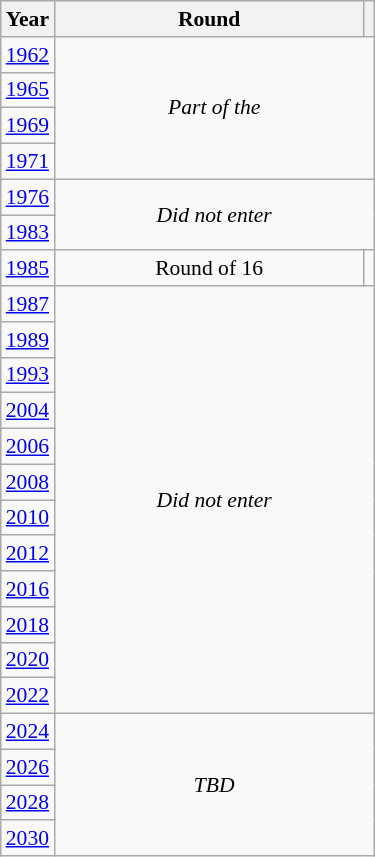<table class="wikitable" style="text-align: center; font-size:90%">
<tr>
<th>Year</th>
<th style="width:200px">Round</th>
<th></th>
</tr>
<tr>
<td><a href='#'>1962</a></td>
<td colspan="2" rowspan="4"><em>Part of the </em></td>
</tr>
<tr>
<td><a href='#'>1965</a></td>
</tr>
<tr>
<td><a href='#'>1969</a></td>
</tr>
<tr>
<td><a href='#'>1971</a></td>
</tr>
<tr>
<td><a href='#'>1976</a></td>
<td colspan="2" rowspan="2"><em>Did not enter</em></td>
</tr>
<tr>
<td><a href='#'>1983</a></td>
</tr>
<tr>
<td><a href='#'>1985</a></td>
<td>Round of 16</td>
<td></td>
</tr>
<tr>
<td><a href='#'>1987</a></td>
<td colspan="2" rowspan="12"><em>Did not enter</em></td>
</tr>
<tr>
<td><a href='#'>1989</a></td>
</tr>
<tr>
<td><a href='#'>1993</a></td>
</tr>
<tr>
<td><a href='#'>2004</a></td>
</tr>
<tr>
<td><a href='#'>2006</a></td>
</tr>
<tr>
<td><a href='#'>2008</a></td>
</tr>
<tr>
<td><a href='#'>2010</a></td>
</tr>
<tr>
<td><a href='#'>2012</a></td>
</tr>
<tr>
<td><a href='#'>2016</a></td>
</tr>
<tr>
<td><a href='#'>2018</a></td>
</tr>
<tr>
<td><a href='#'>2020</a></td>
</tr>
<tr>
<td><a href='#'>2022</a></td>
</tr>
<tr>
<td><a href='#'>2024</a></td>
<td colspan="2" rowspan="4"><em>TBD</em></td>
</tr>
<tr>
<td><a href='#'>2026</a></td>
</tr>
<tr>
<td><a href='#'>2028</a></td>
</tr>
<tr>
<td><a href='#'>2030</a></td>
</tr>
</table>
